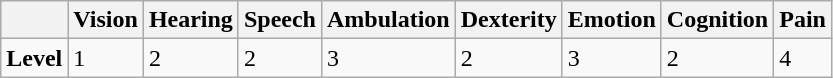<table class="wikitable">
<tr>
<th></th>
<th>Vision</th>
<th>Hearing</th>
<th>Speech</th>
<th>Ambulation</th>
<th>Dexterity</th>
<th>Emotion</th>
<th>Cognition</th>
<th>Pain</th>
</tr>
<tr>
<td><strong>Level</strong></td>
<td>1</td>
<td>2</td>
<td>2</td>
<td>3</td>
<td>2</td>
<td>3</td>
<td>2</td>
<td>4</td>
</tr>
</table>
